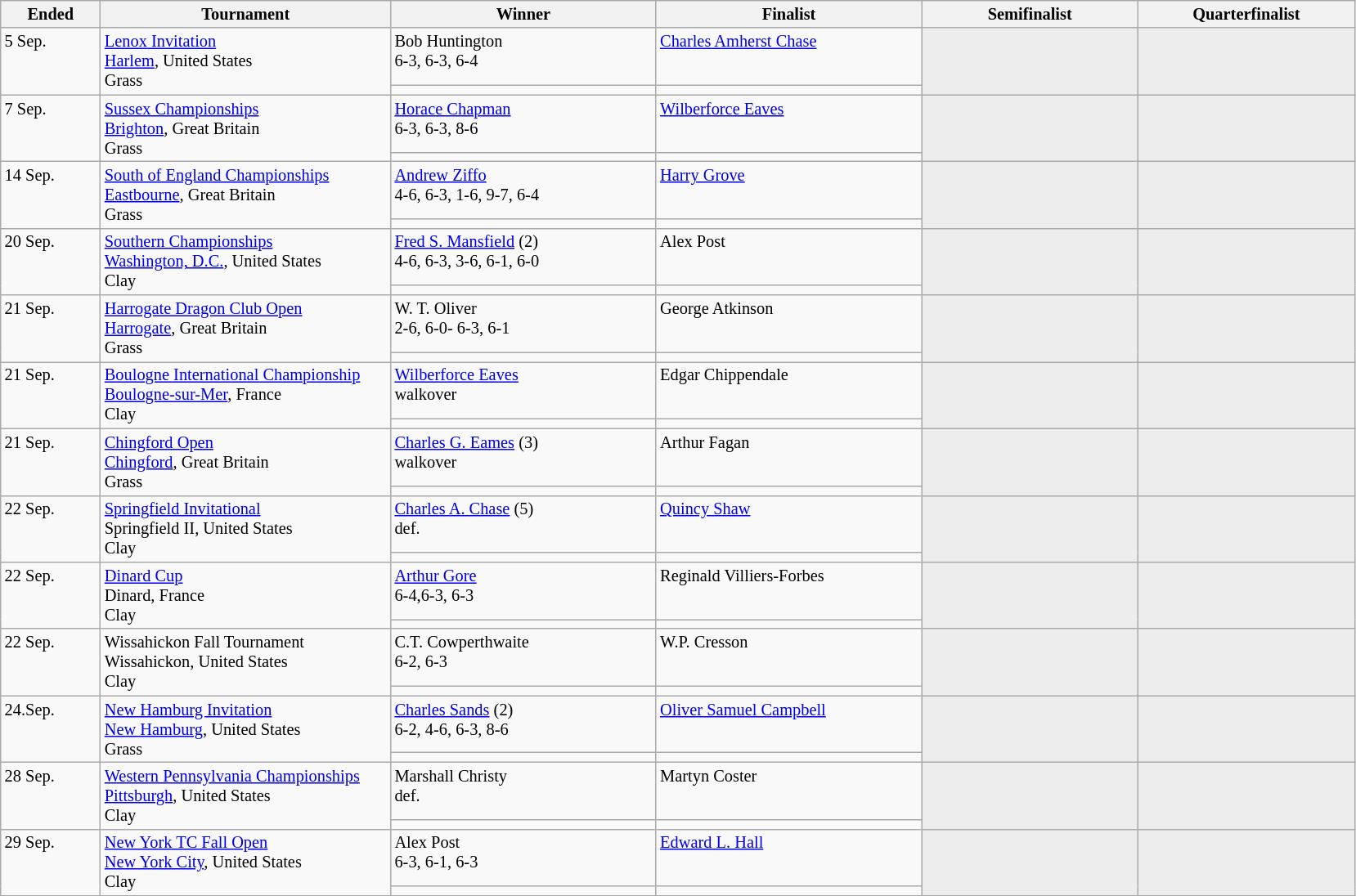<table class="wikitable" style="font-size:85%;">
<tr>
<th width="75">Ended</th>
<th width="230">Tournament</th>
<th width="210">Winner</th>
<th width="210">Finalist</th>
<th width="170">Semifinalist</th>
<th width="170">Quarterfinalist</th>
</tr>
<tr valign=top>
<td rowspan=2>5 Sep.</td>
<td rowspan="2"><a href='#'>Lenox Invitation</a><br><a href='#'>Harlem</a>, United States<br>Grass</td>
<td> Bob Huntington <br>6-3, 6-3, 6-4</td>
<td> <a href='#'>Charles Amherst Chase</a></td>
<td style="background:#ededed;" rowspan=2></td>
<td style="background:#ededed;" rowspan=2></td>
</tr>
<tr valign=top>
<td></td>
<td></td>
</tr>
<tr valign=top>
<td rowspan=2>7 Sep.</td>
<td rowspan="2"><a href='#'>Sussex Championships</a><br><a href='#'>Brighton</a>, Great Britain<br>Grass</td>
<td> <a href='#'>Horace Chapman</a><br>6-3, 6-3, 8-6</td>
<td> <a href='#'>Wilberforce Eaves</a></td>
<td style="background:#ededed;" rowspan=2></td>
<td style="background:#ededed;" rowspan=2></td>
</tr>
<tr valign=top>
<td></td>
<td></td>
</tr>
<tr valign=top>
<td rowspan=2>14 Sep.</td>
<td rowspan="2"><a href='#'>South of England Championships</a><br><a href='#'>Eastbourne</a>, Great Britain<br>Grass</td>
<td> <a href='#'>Andrew Ziffo</a><br>4-6, 6-3, 1-6, 9-7, 6-4</td>
<td> <a href='#'>Harry Grove</a></td>
<td style="background:#ededed;" rowspan=2></td>
<td style="background:#ededed;" rowspan=2></td>
</tr>
<tr valign=top>
<td></td>
<td></td>
</tr>
<tr valign=top>
<td rowspan=2>20 Sep.</td>
<td rowspan="2"><a href='#'>Southern Championships</a><br><a href='#'>Washington, D.C.</a>, United States<br>Clay</td>
<td> <a href='#'>Fred S. Mansfield</a> (2)<br>4-6, 6-3, 3-6, 6-1, 6-0</td>
<td>  Alex Post</td>
<td style="background:#ededed;" rowspan=2></td>
<td style="background:#ededed;" rowspan=2></td>
</tr>
<tr valign=top>
<td></td>
<td></td>
</tr>
<tr valign=top>
<td rowspan=2>21 Sep.</td>
<td rowspan="2"><a href='#'>Harrogate Dragon Club Open</a><br><a href='#'>Harrogate</a>, Great Britain<br>Grass</td>
<td> W. T. Oliver<br>2-6, 6-0- 6-3, 6-1</td>
<td> George Atkinson</td>
<td style="background:#ededed;" rowspan=2></td>
<td style="background:#ededed;" rowspan=2></td>
</tr>
<tr valign=top>
<td></td>
<td></td>
</tr>
<tr valign=top>
<td rowspan=2>21 Sep.</td>
<td rowspan="2"><a href='#'>Boulogne International Championship</a><br><a href='#'>Boulogne-sur-Mer</a>, France<br>Clay</td>
<td> <a href='#'>Wilberforce Eaves </a><br>walkover</td>
<td> Edgar Chippendale</td>
<td style="background:#ededed;" rowspan=2></td>
<td style="background:#ededed;" rowspan=2></td>
</tr>
<tr valign=top>
<td></td>
<td></td>
</tr>
<tr valign=top>
<td rowspan=2>21 Sep.</td>
<td rowspan="2"><a href='#'>Chingford Open</a> <br><a href='#'>Chingford</a>, Great Britain<br>Grass</td>
<td> <a href='#'>Charles G. Eames</a> (3)<br>walkover</td>
<td> Arthur Fagan</td>
<td style="background:#ededed;" rowspan=2></td>
<td style="background:#ededed;" rowspan=2></td>
</tr>
<tr valign=top>
<td></td>
<td></td>
</tr>
<tr valign=top>
<td rowspan=2>22 Sep.</td>
<td rowspan=2><a href='#'>Springfield Invitational</a><br>Springfield II, United States<br>Clay</td>
<td> <a href='#'>Charles A. Chase</a> (5)<br>def.</td>
<td> <a href='#'>Quincy Shaw</a></td>
<td style="background:#ededed;" rowspan=2></td>
<td style="background:#ededed;" rowspan=2></td>
</tr>
<tr valign=top>
<td></td>
<td></td>
</tr>
<tr valign=top>
<td rowspan=2>22 Sep.</td>
<td rowspan=2><a href='#'>Dinard Cup</a><br>Dinard, France<br>Clay</td>
<td> <a href='#'>Arthur Gore</a><br>6-4,6-3, 6-3</td>
<td>  Reginald Villiers-Forbes</td>
<td style="background:#ededed;" rowspan=2></td>
<td style="background:#ededed;" rowspan=2></td>
</tr>
<tr valign=top>
<td></td>
<td></td>
</tr>
<tr valign=top>
<td rowspan=2>22 Sep.</td>
<td rowspan="2">Wissahickon Fall Tournament<br>Wissahickon, United States<br>Clay</td>
<td> C.T. Cowperthwaite<br>6-2, 6-3</td>
<td> W.P. Cresson</td>
<td style="background:#ededed;" rowspan=2></td>
<td style="background:#ededed;" rowspan=2></td>
</tr>
<tr valign=top>
<td></td>
<td></td>
</tr>
<tr valign=top>
<td rowspan=2>24.Sep.</td>
<td rowspan=2><a href='#'>New Hamburg Invitation</a><br><a href='#'>New Hamburg</a>, United States<br>Grass</td>
<td> <a href='#'>Charles Sands</a> (2)<br>6-2, 4-6, 6-3, 8-6</td>
<td> <a href='#'>Oliver Samuel Campbell</a></td>
<td style="background:#ededed;" rowspan=2></td>
<td style="background:#ededed;" rowspan=2></td>
</tr>
<tr valign=top>
<td></td>
<td></td>
</tr>
<tr valign=top>
<td rowspan=2>28 Sep.</td>
<td rowspan=2><a href='#'>Western Pennsylvania Championships</a> <br><a href='#'>Pittsburgh</a>, United States<br>Clay</td>
<td> Marshall Christy<br>def.</td>
<td> Martyn Coster</td>
<td style="background:#ededed;" rowspan=2></td>
<td style="background:#ededed;" rowspan=2></td>
</tr>
<tr valign=top>
<td></td>
<td></td>
</tr>
<tr valign=top>
<td rowspan=2>29 Sep.</td>
<td rowspan="2"><a href='#'>New York TC Fall Open</a><br><a href='#'>New York City</a>, United States<br>Clay</td>
<td> Alex Post <br>6-3, 6-1, 6-3</td>
<td> <a href='#'>Edward L. Hall</a></td>
<td style="background:#ededed;" rowspan=2></td>
<td style="background:#ededed;" rowspan=2></td>
</tr>
<tr valign=top>
<td></td>
<td></td>
</tr>
<tr valign=top>
</tr>
</table>
